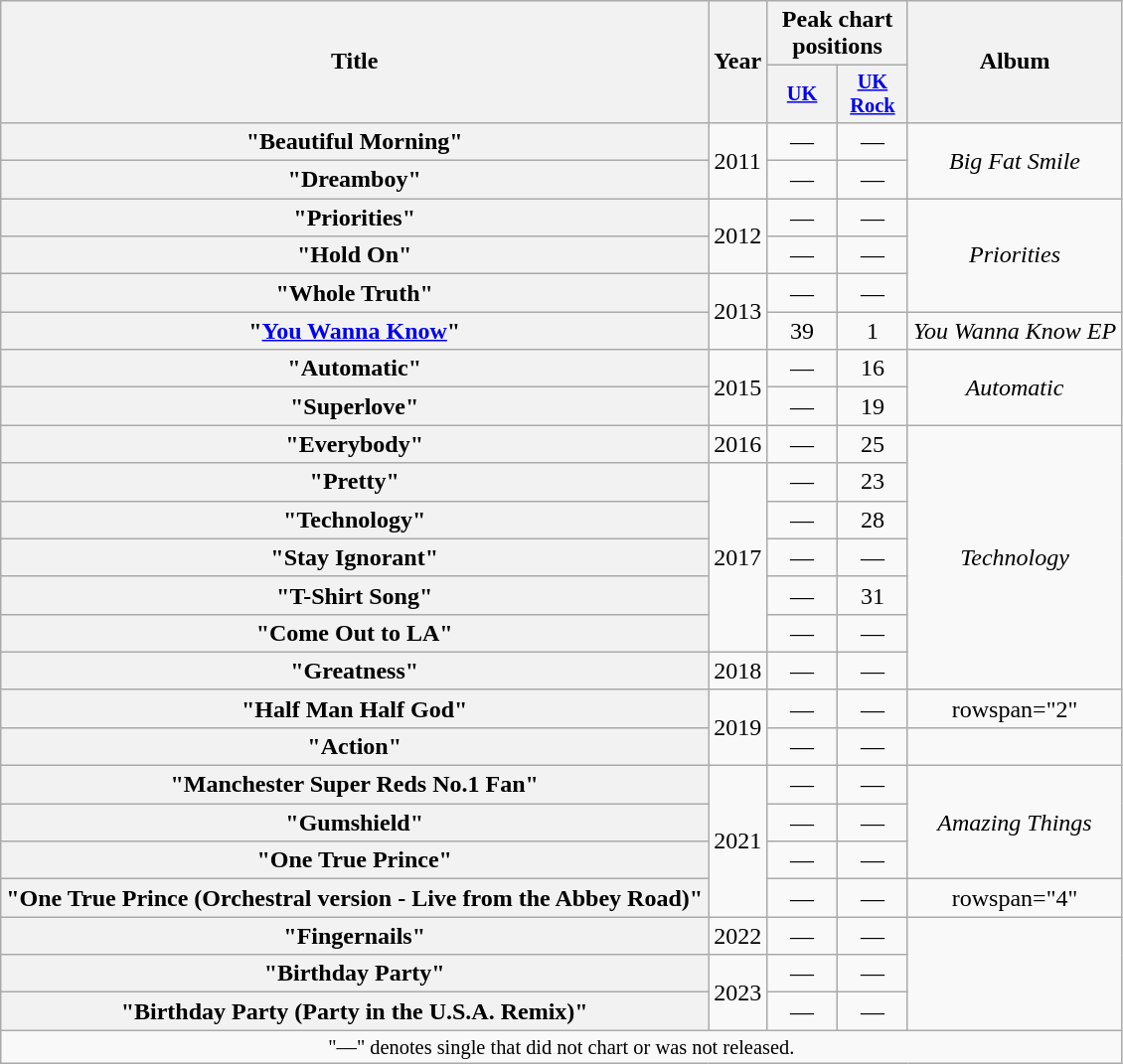<table class="wikitable plainrowheaders" style="text-align:center;">
<tr>
<th scope="col" rowspan="2">Title</th>
<th scope="col" rowspan="2">Year</th>
<th scope="col" colspan="2">Peak chart positions</th>
<th scope="col" rowspan="2">Album</th>
</tr>
<tr>
<th scope="col" style="width:3em;font-size:85%;"><a href='#'>UK</a><br></th>
<th scope="col" style="width:3em;font-size:85%;"><a href='#'>UK Rock</a><br></th>
</tr>
<tr>
<th scope="row">"Beautiful Morning"</th>
<td rowspan="2">2011</td>
<td>—</td>
<td>—</td>
<td rowspan="2"><em>Big Fat Smile</em></td>
</tr>
<tr>
<th scope="row">"Dreamboy"</th>
<td>—</td>
<td>—</td>
</tr>
<tr>
<th scope="row">"Priorities"</th>
<td rowspan="2">2012</td>
<td>—</td>
<td>—</td>
<td rowspan="3"><em>Priorities</em></td>
</tr>
<tr>
<th scope="row">"Hold On"</th>
<td>—</td>
<td>—</td>
</tr>
<tr>
<th scope="row">"Whole Truth"</th>
<td rowspan="2">2013</td>
<td>—</td>
<td>—</td>
</tr>
<tr>
<th scope="row">"<a href='#'>You Wanna Know</a>"</th>
<td>39</td>
<td>1</td>
<td><em>You Wanna Know EP</em></td>
</tr>
<tr>
<th scope="row">"Automatic"</th>
<td rowspan="2">2015</td>
<td>—</td>
<td>16</td>
<td rowspan="2"><em>Automatic</em></td>
</tr>
<tr>
<th scope="row">"Superlove"</th>
<td>—</td>
<td>19</td>
</tr>
<tr>
<th scope="row">"Everybody"</th>
<td>2016</td>
<td>—</td>
<td>25</td>
<td rowspan="7"><em>Technology</em></td>
</tr>
<tr>
<th scope="row">"Pretty"</th>
<td rowspan="5">2017</td>
<td>—</td>
<td>23</td>
</tr>
<tr>
<th scope="row">"Technology"</th>
<td>—</td>
<td>28</td>
</tr>
<tr>
<th scope="row">"Stay Ignorant"</th>
<td>—</td>
<td>—</td>
</tr>
<tr>
<th scope="row">"T-Shirt Song"</th>
<td>—</td>
<td>31</td>
</tr>
<tr>
<th scope="row">"Come Out to LA"</th>
<td>—</td>
<td>—</td>
</tr>
<tr>
<th scope="row">"Greatness"</th>
<td>2018</td>
<td>—</td>
<td>—</td>
</tr>
<tr>
<th scope="row">"Half Man Half God"</th>
<td rowspan="2">2019</td>
<td>—</td>
<td>—</td>
<td>rowspan="2" </td>
</tr>
<tr>
<th scope="row">"Action"</th>
<td>—</td>
<td>—</td>
</tr>
<tr>
<th scope="row">"Manchester Super Reds No.1 Fan"</th>
<td rowspan="4">2021</td>
<td>—</td>
<td>—</td>
<td rowspan="3" scope="row"><em>Amazing Things</em></td>
</tr>
<tr>
<th scope="row">"Gumshield"</th>
<td>—</td>
<td>—</td>
</tr>
<tr>
<th scope="row">"One True Prince"</th>
<td>—</td>
<td>—</td>
</tr>
<tr>
<th scope="row">"One True Prince (Orchestral version - Live from the Abbey Road)"</th>
<td>—</td>
<td>—</td>
<td>rowspan="4" </td>
</tr>
<tr>
<th scope="row">"Fingernails"</th>
<td>2022</td>
<td>—</td>
<td>—</td>
</tr>
<tr>
<th scope="row">"Birthday Party"</th>
<td rowspan="2">2023</td>
<td>—</td>
<td>—</td>
</tr>
<tr>
<th scope="row">"Birthday Party (Party in the U.S.A. Remix)"</th>
<td>—</td>
<td>—</td>
</tr>
<tr>
<td colspan="18" style="font-size:85%">"—" denotes single that did not chart or was not released.</td>
</tr>
</table>
